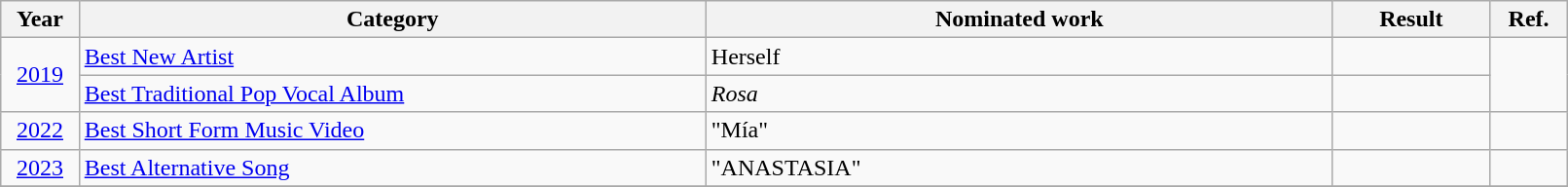<table class="wikitable" style="width:85%;">
<tr>
<th width=5%>Year</th>
<th style="width:40%;">Category</th>
<th style="width:40%;">Nominated work</th>
<th style="width:10%;">Result</th>
<th style="width:5%;">Ref.</th>
</tr>
<tr>
<td rowspan="2" style="text-align:center;"><a href='#'>2019</a></td>
<td><a href='#'>Best New Artist</a></td>
<td>Herself</td>
<td></td>
<td rowspan="2"></td>
</tr>
<tr>
<td><a href='#'>Best Traditional Pop Vocal Album</a></td>
<td><em>Rosa</em></td>
<td></td>
</tr>
<tr>
<td style="text-align:center;"><a href='#'>2022</a></td>
<td><a href='#'>Best Short Form Music Video</a></td>
<td>"Mía"</td>
<td></td>
<td></td>
</tr>
<tr>
<td align="center"><a href='#'>2023</a></td>
<td><a href='#'>Best Alternative Song</a></td>
<td>"ANASTASIA"</td>
<td></td>
<td></td>
</tr>
<tr>
</tr>
</table>
